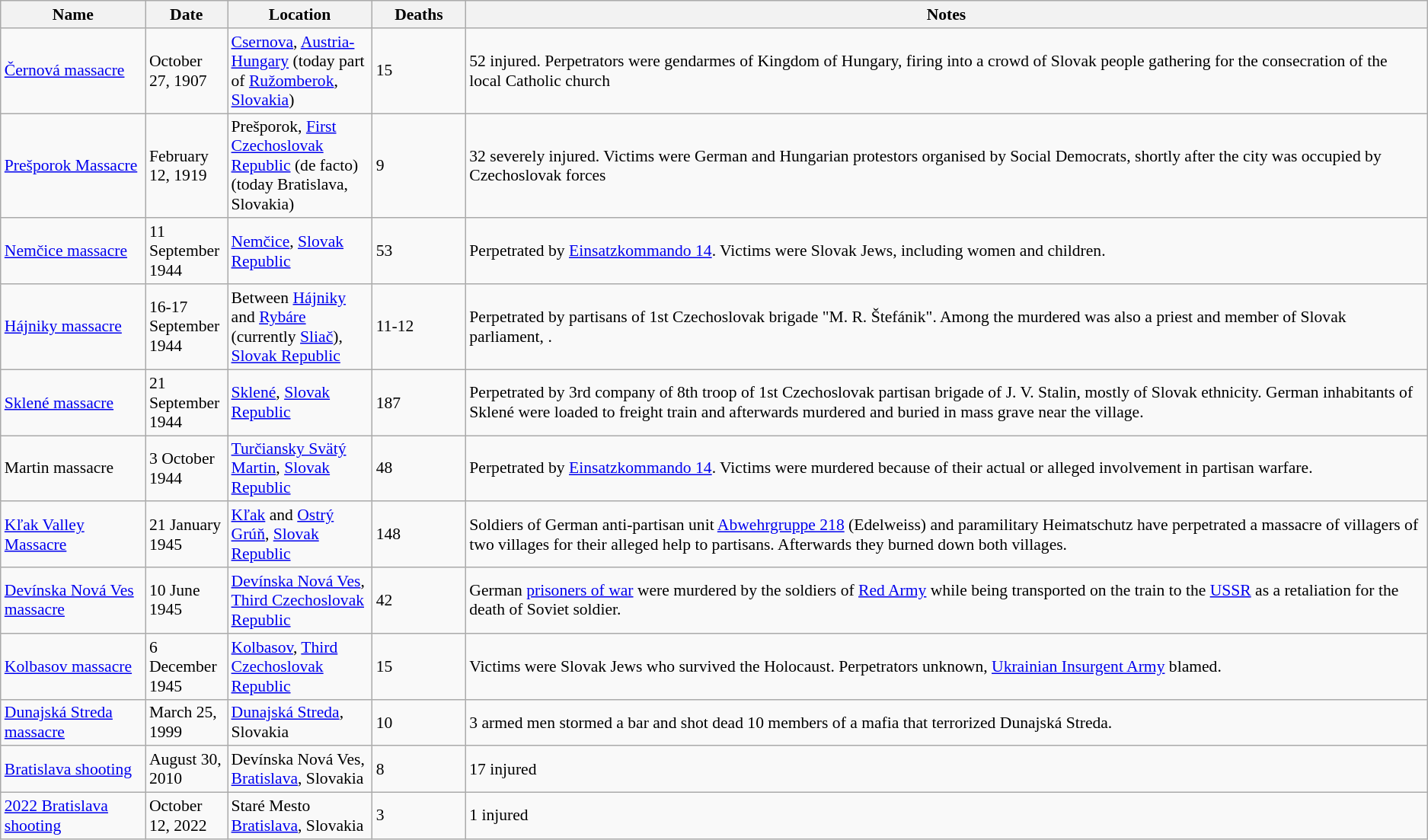<table class="sortable wikitable" style="font-size:90%;">
<tr>
<th style="width:120px;">Name</th>
<th style="width:65px;">Date</th>
<th style="width:120px;">Location</th>
<th style="width:75px;">Deaths</th>
<th class="unsortable">Notes</th>
</tr>
<tr>
<td><a href='#'>Černová massacre</a></td>
<td>October 27, 1907</td>
<td><a href='#'>Csernova</a>, <a href='#'>Austria-Hungary</a> (today part of <a href='#'>Ružomberok</a>, <a href='#'>Slovakia</a>)</td>
<td>15</td>
<td>52 injured. Perpetrators were gendarmes of Kingdom of Hungary, firing into a crowd of Slovak people gathering for the consecration of the local Catholic church</td>
</tr>
<tr>
<td><a href='#'>Prešporok Massacre</a></td>
<td>February 12, 1919</td>
<td>Prešporok, <a href='#'>First Czechoslovak Republic</a> (de facto) (today Bratislava, Slovakia)</td>
<td>9</td>
<td>32 severely injured. Victims were German and Hungarian protestors organised by Social Democrats, shortly after the city was occupied by Czechoslovak forces</td>
</tr>
<tr>
<td><a href='#'>Nemčice massacre</a></td>
<td>11 September 1944</td>
<td><a href='#'>Nemčice</a>, <a href='#'>Slovak Republic</a></td>
<td>53</td>
<td>Perpetrated by <a href='#'>Einsatzkommando 14</a>. Victims were Slovak Jews, including women and children.</td>
</tr>
<tr>
<td><a href='#'>Hájniky massacre</a></td>
<td>16-17 September 1944</td>
<td>Between <a href='#'>Hájniky</a> and <a href='#'>Rybáre</a> (currently <a href='#'>Sliač</a>), <a href='#'>Slovak Republic</a></td>
<td>11-12</td>
<td>Perpetrated by partisans of 1st Czechoslovak brigade "M. R. Štefánik". Among the murdered was also a priest and member of Slovak parliament, .</td>
</tr>
<tr>
<td><a href='#'>Sklené massacre</a></td>
<td>21 September 1944</td>
<td><a href='#'>Sklené</a>, <a href='#'>Slovak Republic</a></td>
<td>187</td>
<td>Perpetrated by 3rd company of 8th troop of 1st Czechoslovak partisan brigade of J. V. Stalin, mostly of Slovak ethnicity. German inhabitants of Sklené were loaded to freight train and afterwards murdered and buried in mass grave near the village.</td>
</tr>
<tr>
<td>Martin massacre</td>
<td>3 October 1944</td>
<td><a href='#'>Turčiansky Svätý Martin</a>, <a href='#'>Slovak Republic</a></td>
<td>48</td>
<td>Perpetrated by <a href='#'>Einsatzkommando 14</a>. Victims were murdered because of their actual or alleged involvement in partisan warfare.</td>
</tr>
<tr>
<td><a href='#'>Kľak Valley Massacre</a></td>
<td>21 January 1945</td>
<td><a href='#'>Kľak</a> and <a href='#'>Ostrý Grúň</a>, <a href='#'>Slovak Republic</a></td>
<td>148</td>
<td>Soldiers of German anti-partisan unit <a href='#'>Abwehrgruppe 218</a> (Edelweiss) and paramilitary Heimatschutz have perpetrated a massacre of villagers of two villages for their alleged help to partisans. Afterwards they burned down both villages.</td>
</tr>
<tr>
<td><a href='#'>Devínska Nová Ves massacre</a></td>
<td>10 June 1945</td>
<td><a href='#'>Devínska Nová Ves</a>, <a href='#'>Third Czechoslovak Republic</a></td>
<td>42</td>
<td>German <a href='#'>prisoners of war</a> were murdered by the soldiers of <a href='#'>Red Army</a> while being transported on the train to the <a href='#'>USSR</a> as a retaliation for the death of Soviet soldier.</td>
</tr>
<tr>
<td><a href='#'>Kolbasov massacre</a></td>
<td>6 December 1945</td>
<td><a href='#'>Kolbasov</a>, <a href='#'>Third Czechoslovak Republic</a></td>
<td>15</td>
<td>Victims were Slovak Jews who survived the Holocaust. Perpetrators unknown, <a href='#'>Ukrainian Insurgent Army</a> blamed.</td>
</tr>
<tr>
<td><a href='#'>Dunajská Streda massacre</a></td>
<td>March 25, 1999</td>
<td><a href='#'>Dunajská Streda</a>, Slovakia</td>
<td>10</td>
<td>3 armed men stormed a bar and shot dead 10 members of a mafia that terrorized Dunajská Streda.</td>
</tr>
<tr>
<td><a href='#'>Bratislava shooting</a></td>
<td>August 30, 2010</td>
<td>Devínska Nová Ves, <a href='#'>Bratislava</a>, Slovakia</td>
<td>8</td>
<td>17 injured</td>
</tr>
<tr>
<td><a href='#'>2022 Bratislava shooting</a></td>
<td>October 12, 2022</td>
<td>Staré Mesto <a href='#'>Bratislava</a>, Slovakia</td>
<td>3</td>
<td>1 injured</td>
</tr>
</table>
